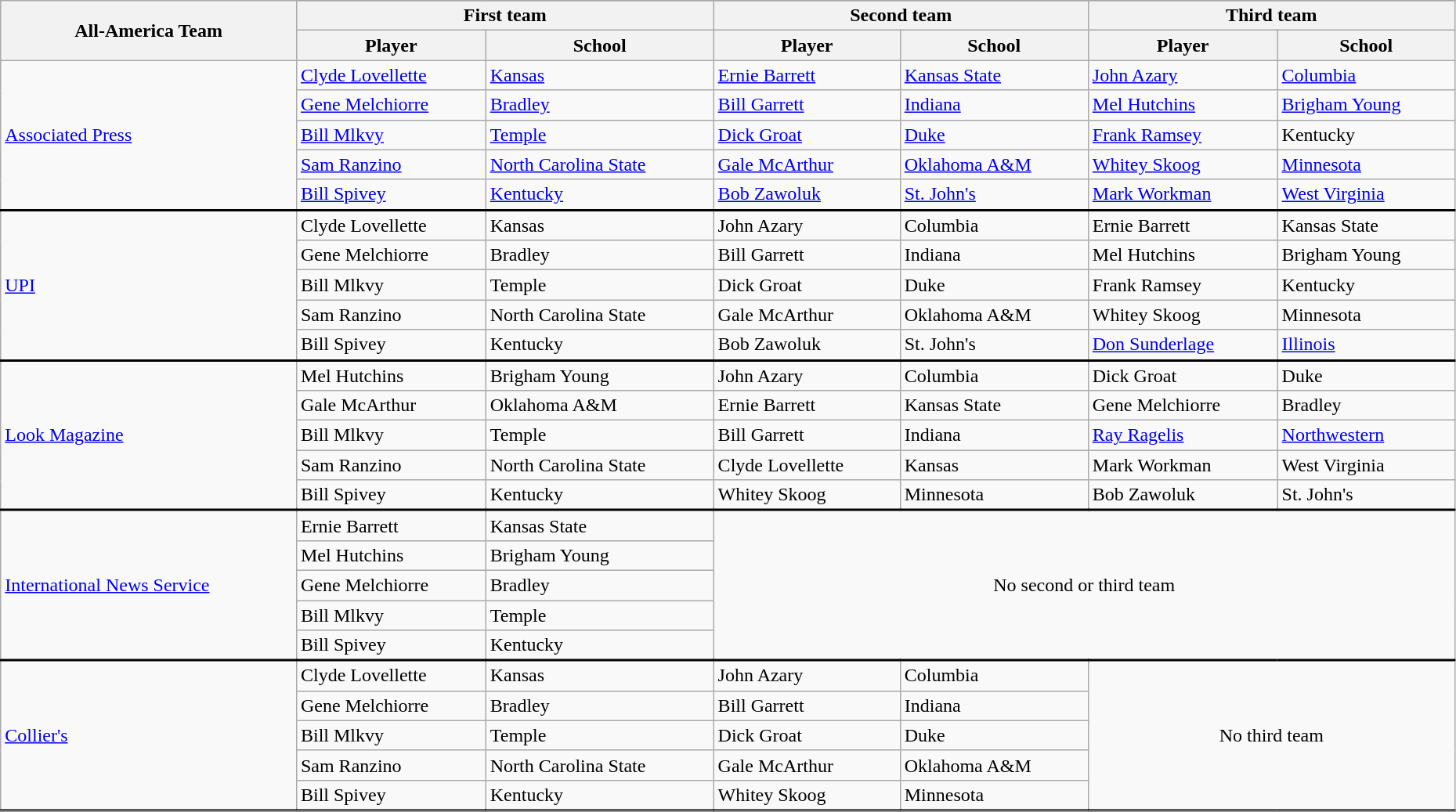<table class="wikitable" style="width:98%;">
<tr>
<th rowspan=3>All-America Team</th>
</tr>
<tr>
<th colspan=2>First team</th>
<th colspan=2>Second team</th>
<th colspan=2>Third team</th>
</tr>
<tr>
<th>Player</th>
<th>School</th>
<th>Player</th>
<th>School</th>
<th>Player</th>
<th>School</th>
</tr>
<tr>
<td rowspan=5><a href='#'>Associated Press</a></td>
<td><a href='#'>Clyde Lovellette</a></td>
<td><a href='#'>Kansas</a></td>
<td><a href='#'>Ernie Barrett</a></td>
<td><a href='#'>Kansas State</a></td>
<td><a href='#'>John Azary</a></td>
<td><a href='#'>Columbia</a></td>
</tr>
<tr>
<td><a href='#'>Gene Melchiorre</a></td>
<td><a href='#'>Bradley</a></td>
<td><a href='#'>Bill Garrett</a></td>
<td><a href='#'>Indiana</a></td>
<td><a href='#'>Mel Hutchins</a></td>
<td><a href='#'>Brigham Young</a></td>
</tr>
<tr>
<td><a href='#'>Bill Mlkvy</a></td>
<td><a href='#'>Temple</a></td>
<td><a href='#'>Dick Groat</a></td>
<td><a href='#'>Duke</a></td>
<td><a href='#'>Frank Ramsey</a></td>
<td>Kentucky</td>
</tr>
<tr>
<td><a href='#'>Sam Ranzino</a></td>
<td><a href='#'>North Carolina State</a></td>
<td><a href='#'>Gale McArthur</a></td>
<td><a href='#'>Oklahoma A&M</a></td>
<td><a href='#'>Whitey Skoog</a></td>
<td><a href='#'>Minnesota</a></td>
</tr>
<tr>
<td><a href='#'>Bill Spivey</a></td>
<td><a href='#'>Kentucky</a></td>
<td><a href='#'>Bob Zawoluk</a></td>
<td><a href='#'>St. John's</a></td>
<td><a href='#'>Mark Workman</a></td>
<td><a href='#'>West Virginia</a></td>
</tr>
<tr style = "border-top:2px solid black;">
<td rowspan=5><a href='#'>UPI</a></td>
<td>Clyde Lovellette</td>
<td>Kansas</td>
<td>John Azary</td>
<td>Columbia</td>
<td>Ernie Barrett</td>
<td>Kansas State</td>
</tr>
<tr>
<td>Gene Melchiorre</td>
<td>Bradley</td>
<td>Bill Garrett</td>
<td>Indiana</td>
<td>Mel Hutchins</td>
<td>Brigham Young</td>
</tr>
<tr>
<td>Bill Mlkvy</td>
<td>Temple</td>
<td>Dick Groat</td>
<td>Duke</td>
<td>Frank Ramsey</td>
<td>Kentucky</td>
</tr>
<tr>
<td>Sam Ranzino</td>
<td>North Carolina State</td>
<td>Gale McArthur</td>
<td>Oklahoma A&M</td>
<td>Whitey Skoog</td>
<td>Minnesota</td>
</tr>
<tr>
<td>Bill Spivey</td>
<td>Kentucky</td>
<td>Bob Zawoluk</td>
<td>St. John's</td>
<td><a href='#'>Don Sunderlage</a></td>
<td><a href='#'>Illinois</a></td>
</tr>
<tr style = "border-top:2px solid black;">
<td rowspan=5><a href='#'>Look Magazine</a></td>
<td>Mel Hutchins</td>
<td>Brigham Young</td>
<td>John Azary</td>
<td>Columbia</td>
<td>Dick Groat</td>
<td>Duke</td>
</tr>
<tr>
<td>Gale McArthur</td>
<td>Oklahoma A&M</td>
<td>Ernie Barrett</td>
<td>Kansas State</td>
<td>Gene Melchiorre</td>
<td>Bradley</td>
</tr>
<tr>
<td>Bill Mlkvy</td>
<td>Temple</td>
<td>Bill Garrett</td>
<td>Indiana</td>
<td><a href='#'>Ray Ragelis</a></td>
<td><a href='#'>Northwestern</a></td>
</tr>
<tr>
<td>Sam Ranzino</td>
<td>North Carolina State</td>
<td>Clyde Lovellette</td>
<td>Kansas</td>
<td>Mark Workman</td>
<td>West Virginia</td>
</tr>
<tr>
<td>Bill Spivey</td>
<td>Kentucky</td>
<td>Whitey Skoog</td>
<td>Minnesota</td>
<td>Bob Zawoluk</td>
<td>St. John's</td>
</tr>
<tr style = "border-top:2px solid black;">
<td rowspan=5><a href='#'>International News Service</a></td>
<td>Ernie Barrett</td>
<td>Kansas State</td>
<td rowspan=5 colspan=6 align=center>No second or third team</td>
</tr>
<tr>
<td>Mel Hutchins</td>
<td>Brigham Young</td>
</tr>
<tr>
<td>Gene Melchiorre</td>
<td>Bradley</td>
</tr>
<tr>
<td>Bill Mlkvy</td>
<td>Temple</td>
</tr>
<tr>
<td>Bill Spivey</td>
<td>Kentucky</td>
</tr>
<tr style = "border-top:2px solid black;">
<td rowspan=5><a href='#'>Collier's</a></td>
<td>Clyde Lovellette</td>
<td>Kansas</td>
<td>John Azary</td>
<td>Columbia</td>
<td rowspan=5 colspan=3 align=center>No third team</td>
</tr>
<tr>
<td>Gene Melchiorre</td>
<td>Bradley</td>
<td>Bill Garrett</td>
<td>Indiana</td>
</tr>
<tr>
<td>Bill Mlkvy</td>
<td>Temple</td>
<td>Dick Groat</td>
<td>Duke</td>
</tr>
<tr>
<td>Sam Ranzino</td>
<td>North Carolina State</td>
<td>Gale McArthur</td>
<td>Oklahoma A&M</td>
</tr>
<tr>
<td>Bill Spivey</td>
<td>Kentucky</td>
<td>Whitey Skoog</td>
<td>Minnesota</td>
</tr>
<tr style = "border-top:2px solid black;">
</tr>
</table>
